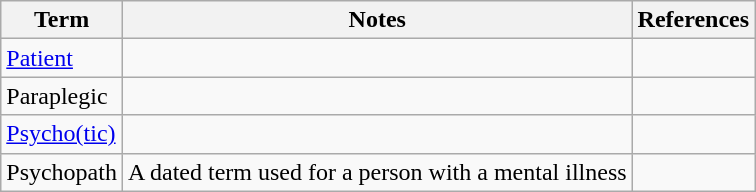<table class="wikitable">
<tr>
<th>Term</th>
<th>Notes</th>
<th>References</th>
</tr>
<tr>
<td><a href='#'>Patient</a></td>
<td></td>
<td></td>
</tr>
<tr>
<td>Paraplegic</td>
<td></td>
<td></td>
</tr>
<tr>
<td><a href='#'>Psycho(tic)</a></td>
<td></td>
<td></td>
</tr>
<tr>
<td>Psychopath</td>
<td>A dated term used for a person with a mental illness</td>
<td></td>
</tr>
</table>
